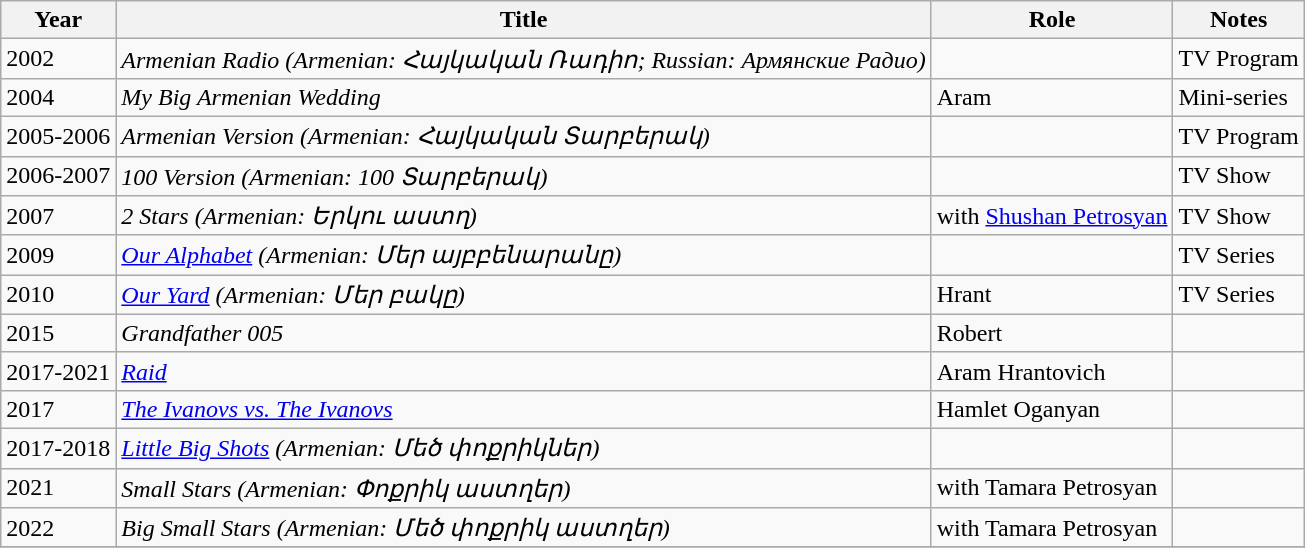<table class="wikitable sortable plainrowheaders">
<tr>
<th>Year</th>
<th>Title</th>
<th>Role</th>
<th class="unsortable">Notes</th>
</tr>
<tr>
<td>2002</td>
<td><em>Armenian Radio (Armenian: Հայկական Ռադիո; Russian: Армянские Радио)</em></td>
<td></td>
<td>TV Program</td>
</tr>
<tr>
<td>2004</td>
<td><em>My Big Armenian Wedding</em></td>
<td>Aram</td>
<td>Mini-series</td>
</tr>
<tr>
<td>2005-2006</td>
<td><em>Armenian Version (Armenian: Հայկական Տարբերակ)</em></td>
<td></td>
<td>TV Program</td>
</tr>
<tr>
<td>2006-2007</td>
<td><em>100 Version (Armenian: 100 Տարբերակ)</em></td>
<td></td>
<td>TV Show</td>
</tr>
<tr>
<td>2007</td>
<td><em>2 Stars (Armenian: Երկու աստղ)</em></td>
<td>with <a href='#'>Shushan Petrosyan</a></td>
<td>TV Show</td>
</tr>
<tr>
<td>2009</td>
<td><em><a href='#'>Our Alphabet</a> (Armenian: Մեր այբբենարանը)</em></td>
<td></td>
<td>TV Series</td>
</tr>
<tr>
<td>2010</td>
<td><em><a href='#'>Our Yard</a> (Armenian: Մեր բակը)</em></td>
<td>Hrant</td>
<td>TV Series</td>
</tr>
<tr>
<td>2015</td>
<td><em>Grandfather 005</em></td>
<td>Robert</td>
<td></td>
</tr>
<tr>
<td>2017-2021</td>
<td><em><a href='#'>Raid</a></em></td>
<td>Aram Hrantovich</td>
<td></td>
</tr>
<tr>
<td>2017</td>
<td><em><a href='#'>The Ivanovs vs. The Ivanovs</a></em></td>
<td>Hamlet Oganyan</td>
<td></td>
</tr>
<tr>
<td>2017-2018</td>
<td><em><a href='#'>Little Big Shots</a> (Armenian: Մեծ փոքրիկներ)</em></td>
<td></td>
<td></td>
</tr>
<tr>
<td>2021</td>
<td><em>Small Stars (Armenian: Փոքրիկ աստղեր)</em></td>
<td>with Tamara Petrosyan</td>
<td></td>
</tr>
<tr>
<td>2022</td>
<td><em>Big Small Stars (Armenian: Մեծ փոքրիկ աստղեր)</em></td>
<td>with Tamara Petrosyan</td>
<td></td>
</tr>
<tr>
</tr>
</table>
